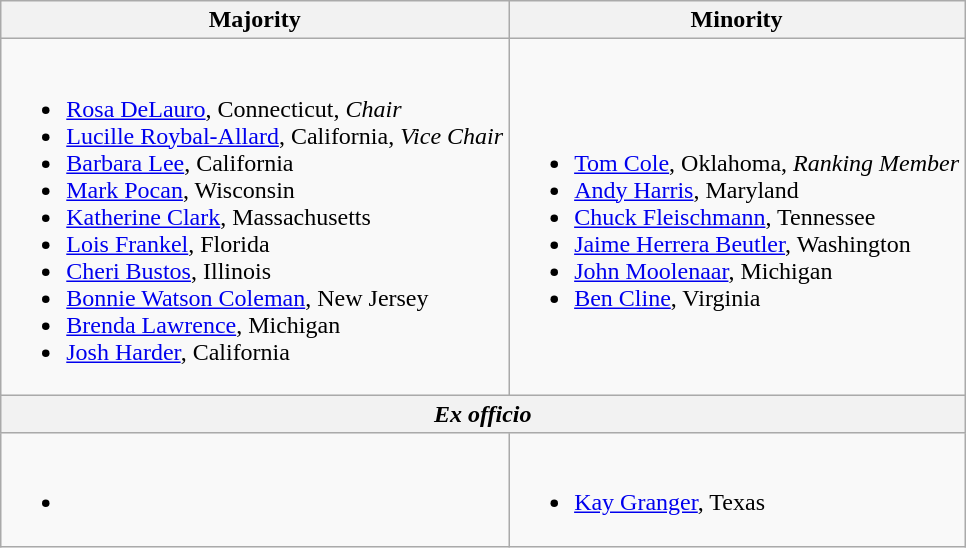<table class=wikitable>
<tr>
<th>Majority</th>
<th>Minority</th>
</tr>
<tr>
<td><br><ul><li><a href='#'>Rosa DeLauro</a>, Connecticut, <em>Chair</em></li><li><a href='#'>Lucille Roybal-Allard</a>, California, <em>Vice Chair</em></li><li><a href='#'>Barbara Lee</a>, California</li><li><a href='#'>Mark Pocan</a>, Wisconsin</li><li><a href='#'>Katherine Clark</a>, Massachusetts</li><li><a href='#'>Lois Frankel</a>, Florida</li><li><a href='#'>Cheri Bustos</a>, Illinois</li><li><a href='#'>Bonnie Watson Coleman</a>, New Jersey</li><li><a href='#'>Brenda Lawrence</a>, Michigan</li><li><a href='#'>Josh Harder</a>, California</li></ul></td>
<td><br><ul><li><a href='#'>Tom Cole</a>, Oklahoma, <em>Ranking Member</em></li><li><a href='#'>Andy Harris</a>, Maryland</li><li><a href='#'>Chuck Fleischmann</a>, Tennessee</li><li><a href='#'>Jaime Herrera Beutler</a>, Washington</li><li><a href='#'>John Moolenaar</a>, Michigan</li><li><a href='#'>Ben Cline</a>, Virginia</li></ul></td>
</tr>
<tr>
<th colspan=2><em>Ex officio</em></th>
</tr>
<tr>
<td><br><ul><li></li></ul></td>
<td><br><ul><li><a href='#'>Kay Granger</a>, Texas</li></ul></td>
</tr>
</table>
